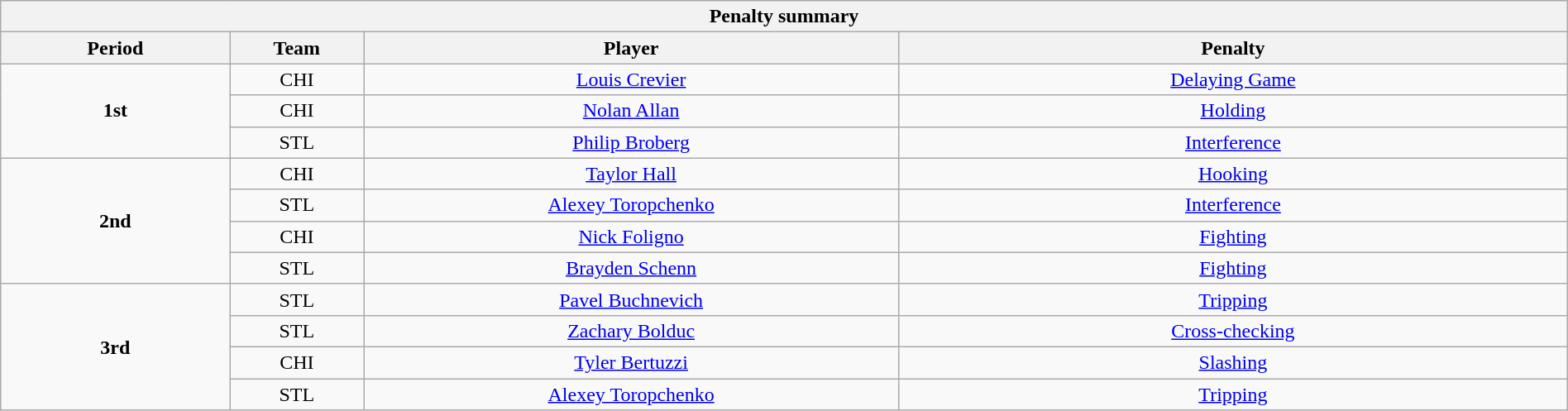<table style="width:100%;" class="wikitable">
<tr>
<th colspan=6>Penalty summary</th>
</tr>
<tr>
<th style="width:12%;">Period</th>
<th style="width:7%;">Team</th>
<th style="width:28%;">Player</th>
<th style="width:35%;">Penalty</th>
</tr>
<tr style="text-align:center;">
<td rowspan=3><strong>1st</strong></td>
<td>CHI</td>
<td><a href='#'>Louis Crevier</a></td>
<td><a href='#'>Delaying Game</a></td>
</tr>
<tr style="text-align:center;">
<td>CHI</td>
<td><a href='#'>Nolan Allan</a></td>
<td><a href='#'>Holding</a></td>
</tr>
<tr style="text-align:center;">
<td>STL</td>
<td><a href='#'>Philip Broberg</a></td>
<td><a href='#'>Interference</a></td>
</tr>
<tr style="text-align:center;">
<td style="text-align:center;" rowspan="4"><strong>2nd</strong></td>
<td>CHI</td>
<td><a href='#'>Taylor Hall</a></td>
<td><a href='#'>Hooking</a></td>
</tr>
<tr style="text-align:center;">
<td>STL</td>
<td><a href='#'>Alexey Toropchenko</a></td>
<td><a href='#'>Interference</a></td>
</tr>
<tr style="text-align:center;">
<td>CHI</td>
<td><a href='#'>Nick Foligno</a></td>
<td><a href='#'>Fighting</a></td>
</tr>
<tr style="text-align:center;">
<td>STL</td>
<td><a href='#'>Brayden Schenn</a></td>
<td><a href='#'>Fighting</a></td>
</tr>
<tr style="text-align:center;">
<td style="text-align:center;" rowspan=4><strong>3rd</strong></td>
<td>STL</td>
<td><a href='#'>Pavel Buchnevich</a></td>
<td><a href='#'>Tripping</a></td>
</tr>
<tr style="text-align:center;">
<td>STL</td>
<td><a href='#'>Zachary Bolduc</a></td>
<td><a href='#'>Cross-checking</a></td>
</tr>
<tr style="text-align:center;">
<td>CHI</td>
<td><a href='#'>Tyler Bertuzzi</a></td>
<td><a href='#'>Slashing</a></td>
</tr>
<tr style="text-align:center;">
<td>STL</td>
<td><a href='#'>Alexey Toropchenko</a></td>
<td><a href='#'>Tripping</a></td>
</tr>
</table>
